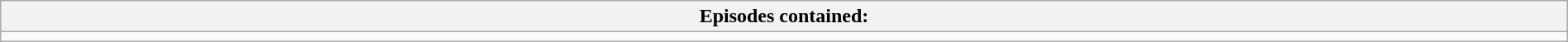<table class="wikitable" style="text-align:center; width:100%;">
<tr>
<th style="width:40%;">Episodes contained:</th>
</tr>
<tr>
<td></td>
</tr>
</table>
